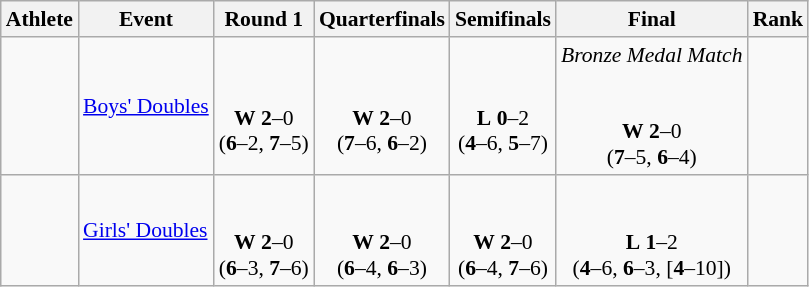<table class=wikitable style="font-size:90%">
<tr>
<th>Athlete</th>
<th>Event</th>
<th>Round 1</th>
<th>Quarterfinals</th>
<th>Semifinals</th>
<th>Final</th>
<th>Rank</th>
</tr>
<tr>
<td> <br></td>
<td><a href='#'>Boys' Doubles</a></td>
<td align=center><br><br><strong>W</strong> <strong>2</strong>–0<br> (<strong>6</strong>–2, <strong>7</strong>–5)</td>
<td align=center><br><br><strong>W</strong> <strong>2</strong>–0<br> (<strong>7</strong>–6, <strong>6</strong>–2)</td>
<td align=center><br><br><strong>L</strong> <strong>0</strong>–2<br> (<strong>4</strong>–6, <strong>5</strong>–7)</td>
<td align=center><em>Bronze Medal Match</em><br><br><br><strong>W</strong> <strong>2</strong>–0<br> (<strong>7</strong>–5, <strong>6</strong>–4)</td>
<td align=center></td>
</tr>
<tr>
<td> <br></td>
<td><a href='#'>Girls' Doubles</a></td>
<td align=center><br><br><strong>W</strong> <strong>2</strong>–0<br> (<strong>6</strong>–3, <strong>7</strong>–6)</td>
<td align=center><br><br><strong>W</strong> <strong>2</strong>–0<br> (<strong>6</strong>–4, <strong>6</strong>–3)</td>
<td align=center><br><br><strong>W</strong> <strong>2</strong>–0<br> (<strong>6</strong>–4, <strong>7</strong>–6)</td>
<td align=center><br><br><strong>L</strong> <strong>1</strong>–2<br> (<strong>4</strong>–6, <strong>6</strong>–3, [<strong>4</strong>–10])</td>
<td align=center></td>
</tr>
</table>
